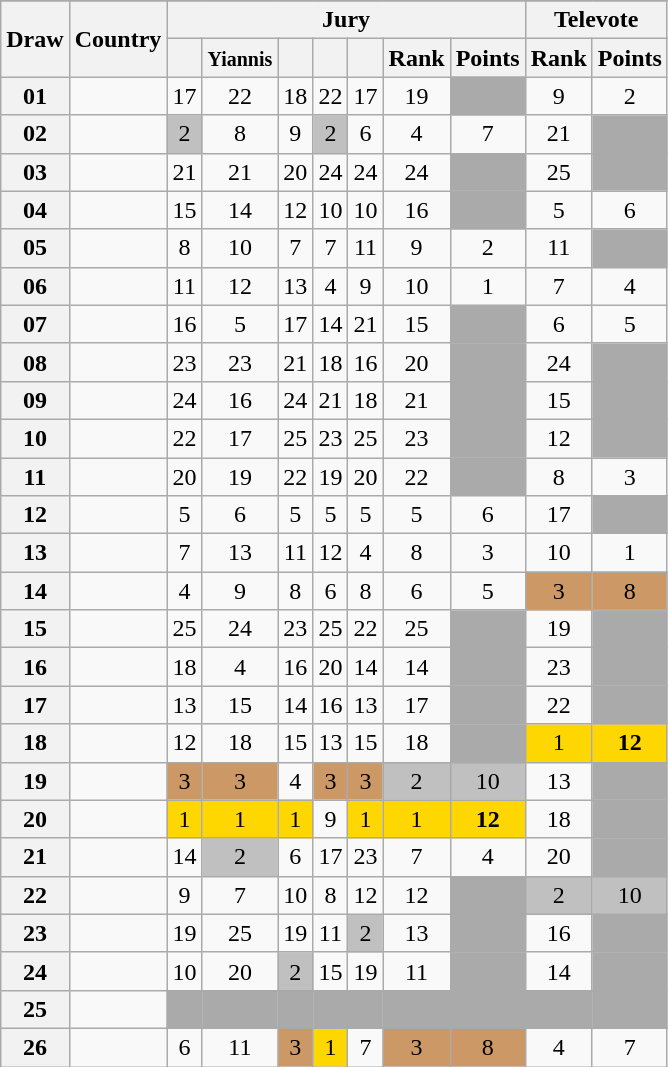<table class="sortable wikitable collapsible plainrowheaders" style="text-align:center;">
<tr>
</tr>
<tr>
<th scope="col" rowspan="2">Draw</th>
<th scope="col" rowspan="2">Country</th>
<th scope="col" colspan="7">Jury</th>
<th scope="col" colspan="2">Televote</th>
</tr>
<tr>
<th scope="col"><small></small></th>
<th scope="col"><small>Yiannis</small></th>
<th scope="col"><small></small></th>
<th scope="col"><small></small></th>
<th scope="col"><small></small></th>
<th scope="col">Rank</th>
<th scope="col">Points</th>
<th scope="col">Rank</th>
<th scope="col">Points</th>
</tr>
<tr>
<th scope="row" style="text-align:center;">01</th>
<td style="text-align:left;"></td>
<td>17</td>
<td>22</td>
<td>18</td>
<td>22</td>
<td>17</td>
<td>19</td>
<td style="background:#AAAAAA;"></td>
<td>9</td>
<td>2</td>
</tr>
<tr>
<th scope="row" style="text-align:center;">02</th>
<td style="text-align:left;"></td>
<td style="background:silver;">2</td>
<td>8</td>
<td>9</td>
<td style="background:silver;">2</td>
<td>6</td>
<td>4</td>
<td>7</td>
<td>21</td>
<td style="background:#AAAAAA;"></td>
</tr>
<tr>
<th scope="row" style="text-align:center;">03</th>
<td style="text-align:left;"></td>
<td>21</td>
<td>21</td>
<td>20</td>
<td>24</td>
<td>24</td>
<td>24</td>
<td style="background:#AAAAAA;"></td>
<td>25</td>
<td style="background:#AAAAAA;"></td>
</tr>
<tr>
<th scope="row" style="text-align:center;">04</th>
<td style="text-align:left;"></td>
<td>15</td>
<td>14</td>
<td>12</td>
<td>10</td>
<td>10</td>
<td>16</td>
<td style="background:#AAAAAA;"></td>
<td>5</td>
<td>6</td>
</tr>
<tr>
<th scope="row" style="text-align:center;">05</th>
<td style="text-align:left;"></td>
<td>8</td>
<td>10</td>
<td>7</td>
<td>7</td>
<td>11</td>
<td>9</td>
<td>2</td>
<td>11</td>
<td style="background:#AAAAAA;"></td>
</tr>
<tr>
<th scope="row" style="text-align:center;">06</th>
<td style="text-align:left;"></td>
<td>11</td>
<td>12</td>
<td>13</td>
<td>4</td>
<td>9</td>
<td>10</td>
<td>1</td>
<td>7</td>
<td>4</td>
</tr>
<tr>
<th scope="row" style="text-align:center;">07</th>
<td style="text-align:left;"></td>
<td>16</td>
<td>5</td>
<td>17</td>
<td>14</td>
<td>21</td>
<td>15</td>
<td style="background:#AAAAAA;"></td>
<td>6</td>
<td>5</td>
</tr>
<tr>
<th scope="row" style="text-align:center;">08</th>
<td style="text-align:left;"></td>
<td>23</td>
<td>23</td>
<td>21</td>
<td>18</td>
<td>16</td>
<td>20</td>
<td style="background:#AAAAAA;"></td>
<td>24</td>
<td style="background:#AAAAAA;"></td>
</tr>
<tr>
<th scope="row" style="text-align:center;">09</th>
<td style="text-align:left;"></td>
<td>24</td>
<td>16</td>
<td>24</td>
<td>21</td>
<td>18</td>
<td>21</td>
<td style="background:#AAAAAA;"></td>
<td>15</td>
<td style="background:#AAAAAA;"></td>
</tr>
<tr>
<th scope="row" style="text-align:center;">10</th>
<td style="text-align:left;"></td>
<td>22</td>
<td>17</td>
<td>25</td>
<td>23</td>
<td>25</td>
<td>23</td>
<td style="background:#AAAAAA;"></td>
<td>12</td>
<td style="background:#AAAAAA;"></td>
</tr>
<tr>
<th scope="row" style="text-align:center;">11</th>
<td style="text-align:left;"></td>
<td>20</td>
<td>19</td>
<td>22</td>
<td>19</td>
<td>20</td>
<td>22</td>
<td style="background:#AAAAAA;"></td>
<td>8</td>
<td>3</td>
</tr>
<tr>
<th scope="row" style="text-align:center;">12</th>
<td style="text-align:left;"></td>
<td>5</td>
<td>6</td>
<td>5</td>
<td>5</td>
<td>5</td>
<td>5</td>
<td>6</td>
<td>17</td>
<td style="background:#AAAAAA;"></td>
</tr>
<tr>
<th scope="row" style="text-align:center;">13</th>
<td style="text-align:left;"></td>
<td>7</td>
<td>13</td>
<td>11</td>
<td>12</td>
<td>4</td>
<td>8</td>
<td>3</td>
<td>10</td>
<td>1</td>
</tr>
<tr>
<th scope="row" style="text-align:center;">14</th>
<td style="text-align:left;"></td>
<td>4</td>
<td>9</td>
<td>8</td>
<td>6</td>
<td>8</td>
<td>6</td>
<td>5</td>
<td style="background:#CC9966;">3</td>
<td style="background:#CC9966;">8</td>
</tr>
<tr>
<th scope="row" style="text-align:center;">15</th>
<td style="text-align:left;"></td>
<td>25</td>
<td>24</td>
<td>23</td>
<td>25</td>
<td>22</td>
<td>25</td>
<td style="background:#AAAAAA;"></td>
<td>19</td>
<td style="background:#AAAAAA;"></td>
</tr>
<tr>
<th scope="row" style="text-align:center;">16</th>
<td style="text-align:left;"></td>
<td>18</td>
<td>4</td>
<td>16</td>
<td>20</td>
<td>14</td>
<td>14</td>
<td style="background:#AAAAAA;"></td>
<td>23</td>
<td style="background:#AAAAAA;"></td>
</tr>
<tr>
<th scope="row" style="text-align:center;">17</th>
<td style="text-align:left;"></td>
<td>13</td>
<td>15</td>
<td>14</td>
<td>16</td>
<td>13</td>
<td>17</td>
<td style="background:#AAAAAA;"></td>
<td>22</td>
<td style="background:#AAAAAA;"></td>
</tr>
<tr>
<th scope="row" style="text-align:center;">18</th>
<td style="text-align:left;"></td>
<td>12</td>
<td>18</td>
<td>15</td>
<td>13</td>
<td>15</td>
<td>18</td>
<td style="background:#AAAAAA;"></td>
<td style="background:gold;">1</td>
<td style="background:gold;"><strong>12</strong></td>
</tr>
<tr>
<th scope="row" style="text-align:center;">19</th>
<td style="text-align:left;"></td>
<td style="background:#CC9966;">3</td>
<td style="background:#CC9966;">3</td>
<td>4</td>
<td style="background:#CC9966;">3</td>
<td style="background:#CC9966;">3</td>
<td style="background:silver;">2</td>
<td style="background:silver;">10</td>
<td>13</td>
<td style="background:#AAAAAA;"></td>
</tr>
<tr>
<th scope="row" style="text-align:center;">20</th>
<td style="text-align:left;"></td>
<td style="background:gold;">1</td>
<td style="background:gold;">1</td>
<td style="background:gold;">1</td>
<td>9</td>
<td style="background:gold;">1</td>
<td style="background:gold;">1</td>
<td style="background:gold;"><strong>12</strong></td>
<td>18</td>
<td style="background:#AAAAAA;"></td>
</tr>
<tr>
<th scope="row" style="text-align:center;">21</th>
<td style="text-align:left;"></td>
<td>14</td>
<td style="background:silver;">2</td>
<td>6</td>
<td>17</td>
<td>23</td>
<td>7</td>
<td>4</td>
<td>20</td>
<td style="background:#AAAAAA;"></td>
</tr>
<tr>
<th scope="row" style="text-align:center;">22</th>
<td style="text-align:left;"></td>
<td>9</td>
<td>7</td>
<td>10</td>
<td>8</td>
<td>12</td>
<td>12</td>
<td style="background:#AAAAAA;"></td>
<td style="background:silver;">2</td>
<td style="background:silver;">10</td>
</tr>
<tr>
<th scope="row" style="text-align:center;">23</th>
<td style="text-align:left;"></td>
<td>19</td>
<td>25</td>
<td>19</td>
<td>11</td>
<td style="background:silver;">2</td>
<td>13</td>
<td style="background:#AAAAAA;"></td>
<td>16</td>
<td style="background:#AAAAAA;"></td>
</tr>
<tr>
<th scope="row" style="text-align:center;">24</th>
<td style="text-align:left;"></td>
<td>10</td>
<td>20</td>
<td style="background:silver;">2</td>
<td>15</td>
<td>19</td>
<td>11</td>
<td style="background:#AAAAAA;"></td>
<td>14</td>
<td style="background:#AAAAAA;"></td>
</tr>
<tr class="sortbottom">
<th scope="row" style="text-align:center;">25</th>
<td style="text-align:left;"></td>
<td style="background:#AAAAAA;"></td>
<td style="background:#AAAAAA;"></td>
<td style="background:#AAAAAA;"></td>
<td style="background:#AAAAAA;"></td>
<td style="background:#AAAAAA;"></td>
<td style="background:#AAAAAA;"></td>
<td style="background:#AAAAAA;"></td>
<td style="background:#AAAAAA;"></td>
<td style="background:#AAAAAA;"></td>
</tr>
<tr>
<th scope="row" style="text-align:center;">26</th>
<td style="text-align:left;"></td>
<td>6</td>
<td>11</td>
<td style="background:#CC9966;">3</td>
<td style="background:gold;">1</td>
<td>7</td>
<td style="background:#CC9966;">3</td>
<td style="background:#CC9966;">8</td>
<td>4</td>
<td>7</td>
</tr>
</table>
